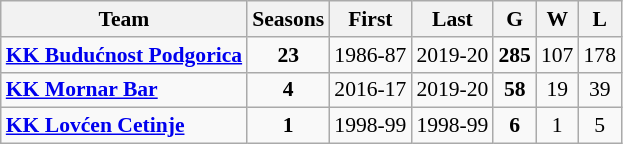<table class="wikitable" style="font-size:90%; text-align:center;">
<tr>
<th>Team</th>
<th>Seasons</th>
<th>First</th>
<th>Last</th>
<th>G</th>
<th>W</th>
<th>L</th>
</tr>
<tr>
<td style="text-align:left;"><strong><a href='#'>KK Budućnost Podgorica</a></strong></td>
<td><strong>23</strong></td>
<td>1986-87</td>
<td>2019-20</td>
<td><strong>285</strong></td>
<td>107</td>
<td>178</td>
</tr>
<tr>
<td style="text-align:left;"><strong><a href='#'>KK Mornar Bar</a></strong></td>
<td><strong>4</strong></td>
<td>2016-17</td>
<td>2019-20</td>
<td><strong>58</strong></td>
<td>19</td>
<td>39</td>
</tr>
<tr>
<td style="text-align:left;"><strong><a href='#'>KK Lovćen Cetinje</a></strong></td>
<td><strong>1</strong></td>
<td>1998-99</td>
<td>1998-99</td>
<td><strong>6</strong></td>
<td>1</td>
<td>5</td>
</tr>
</table>
